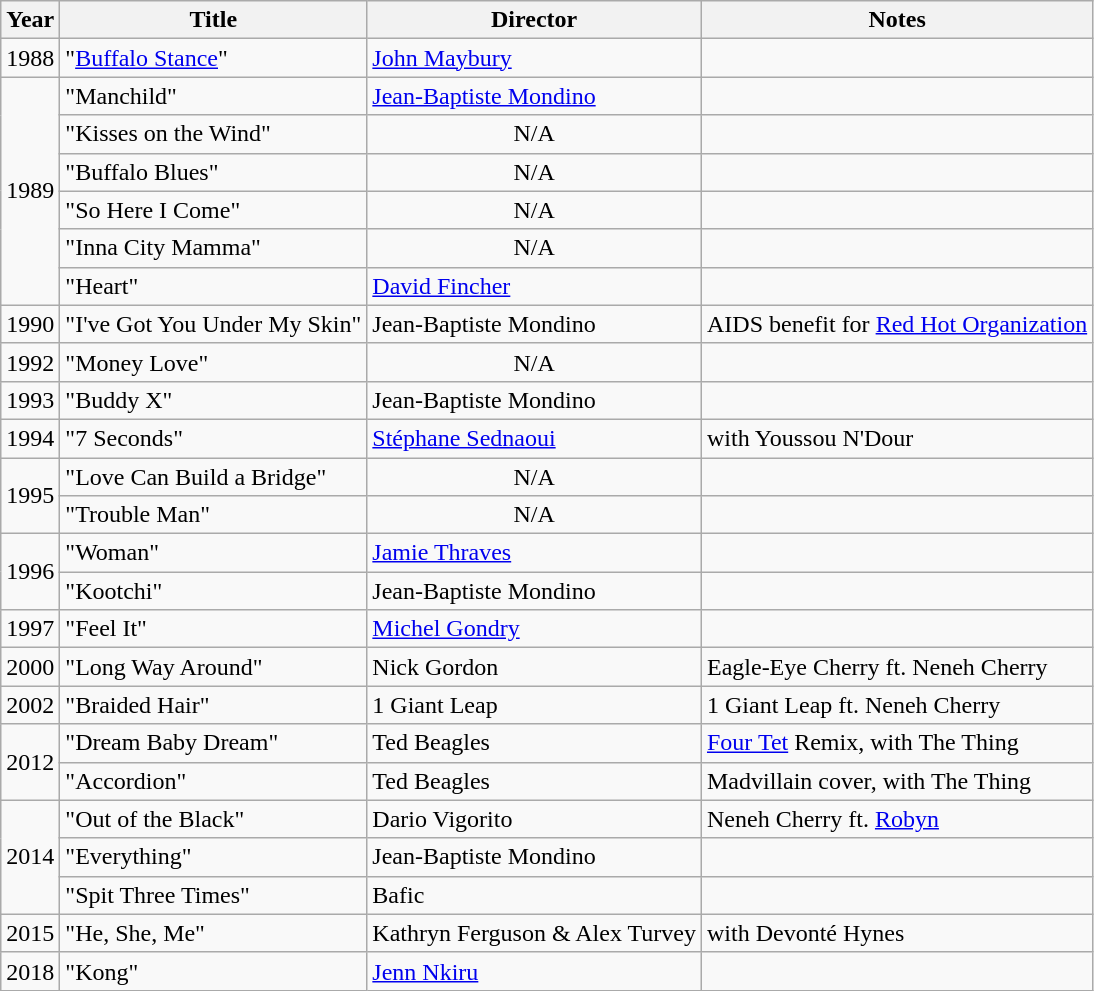<table class="wikitable">
<tr>
<th>Year</th>
<th>Title</th>
<th>Director</th>
<th>Notes</th>
</tr>
<tr>
<td>1988</td>
<td>"<a href='#'>Buffalo Stance</a>"</td>
<td><a href='#'>John Maybury</a></td>
<td></td>
</tr>
<tr>
<td rowspan="6">1989</td>
<td>"Manchild"</td>
<td><a href='#'>Jean-Baptiste Mondino</a></td>
<td></td>
</tr>
<tr>
<td>"Kisses on the Wind"</td>
<td align="center">N/A</td>
<td></td>
</tr>
<tr>
<td>"Buffalo Blues"</td>
<td align="center">N/A</td>
<td></td>
</tr>
<tr>
<td>"So Here I Come"</td>
<td align="center">N/A</td>
<td></td>
</tr>
<tr>
<td>"Inna City Mamma"</td>
<td align="center">N/A</td>
<td></td>
</tr>
<tr>
<td>"Heart"</td>
<td><a href='#'>David Fincher</a></td>
<td></td>
</tr>
<tr>
<td>1990</td>
<td>"I've Got You Under My Skin"</td>
<td>Jean-Baptiste Mondino</td>
<td>AIDS benefit for <a href='#'>Red Hot Organization</a></td>
</tr>
<tr>
<td>1992</td>
<td>"Money Love"</td>
<td align="center">N/A</td>
<td></td>
</tr>
<tr>
<td>1993</td>
<td>"Buddy X"</td>
<td>Jean-Baptiste Mondino</td>
<td></td>
</tr>
<tr>
<td>1994</td>
<td>"7 Seconds"</td>
<td><a href='#'>Stéphane Sednaoui</a></td>
<td>with Youssou N'Dour</td>
</tr>
<tr>
<td rowspan="2">1995</td>
<td>"Love Can Build a Bridge"</td>
<td align="center">N/A</td>
<td></td>
</tr>
<tr>
<td>"Trouble Man"</td>
<td align="center">N/A</td>
<td></td>
</tr>
<tr>
<td rowspan="2">1996</td>
<td>"Woman"</td>
<td><a href='#'>Jamie Thraves</a></td>
<td></td>
</tr>
<tr>
<td>"Kootchi"</td>
<td>Jean-Baptiste Mondino</td>
<td></td>
</tr>
<tr>
<td>1997</td>
<td>"Feel It"</td>
<td><a href='#'>Michel Gondry</a></td>
<td></td>
</tr>
<tr>
<td>2000</td>
<td>"Long Way Around"</td>
<td>Nick Gordon</td>
<td>Eagle-Eye Cherry ft. Neneh Cherry</td>
</tr>
<tr>
<td>2002</td>
<td>"Braided Hair"</td>
<td>1 Giant Leap</td>
<td>1 Giant Leap ft. Neneh Cherry</td>
</tr>
<tr>
<td rowspan="2">2012</td>
<td>"Dream Baby Dream"</td>
<td>Ted Beagles</td>
<td><a href='#'>Four Tet</a> Remix, with The Thing</td>
</tr>
<tr>
<td>"Accordion"</td>
<td>Ted Beagles</td>
<td>Madvillain cover, with The Thing</td>
</tr>
<tr>
<td rowspan="3">2014</td>
<td>"Out of the Black"</td>
<td>Dario Vigorito</td>
<td>Neneh Cherry ft. <a href='#'>Robyn</a></td>
</tr>
<tr>
<td>"Everything"</td>
<td>Jean-Baptiste Mondino</td>
<td></td>
</tr>
<tr>
<td>"Spit Three Times"</td>
<td>Bafic</td>
<td></td>
</tr>
<tr>
<td>2015</td>
<td>"He, She, Me"</td>
<td>Kathryn Ferguson & Alex Turvey</td>
<td>with Devonté Hynes</td>
</tr>
<tr>
<td>2018</td>
<td>"Kong"</td>
<td><a href='#'>Jenn Nkiru</a></td>
<td></td>
</tr>
</table>
